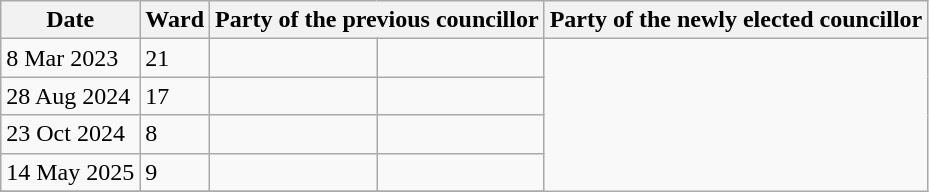<table class="wikitable">
<tr>
<th>Date</th>
<th>Ward</th>
<th colspan=2>Party of the previous councillor</th>
<th colspan=2>Party of the newly elected councillor</th>
</tr>
<tr>
<td>8 Mar 2023</td>
<td>21</td>
<td></td>
<td></td>
</tr>
<tr>
<td>28 Aug 2024</td>
<td>17</td>
<td></td>
<td></td>
</tr>
<tr>
<td>23 Oct 2024</td>
<td>8</td>
<td></td>
<td></td>
</tr>
<tr>
<td>14 May 2025</td>
<td>9</td>
<td></td>
<td></td>
</tr>
<tr>
</tr>
</table>
